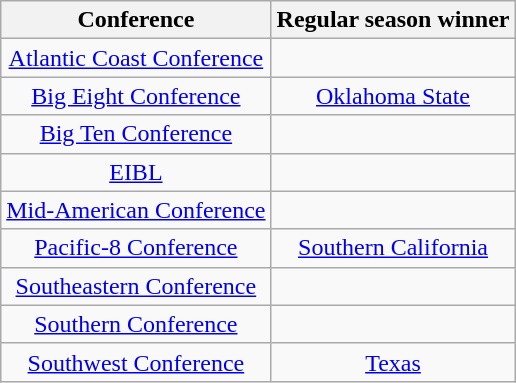<table class="wikitable" style="text-align:center;">
<tr>
<th>Conference</th>
<th>Regular season winner</th>
</tr>
<tr>
<td><a href='#'>Atlantic Coast Conference</a></td>
<td></td>
</tr>
<tr>
<td><a href='#'>Big Eight Conference</a></td>
<td><a href='#'>Oklahoma State</a></td>
</tr>
<tr>
<td><a href='#'>Big Ten Conference</a></td>
<td></td>
</tr>
<tr>
<td><a href='#'>EIBL</a></td>
<td></td>
</tr>
<tr>
<td><a href='#'>Mid-American Conference</a></td>
<td></td>
</tr>
<tr>
<td><a href='#'>Pacific-8 Conference</a></td>
<td><a href='#'>Southern California</a></td>
</tr>
<tr>
<td><a href='#'>Southeastern Conference</a></td>
<td></td>
</tr>
<tr>
<td><a href='#'>Southern Conference</a></td>
<td></td>
</tr>
<tr>
<td><a href='#'>Southwest Conference</a></td>
<td><a href='#'>Texas</a></td>
</tr>
</table>
